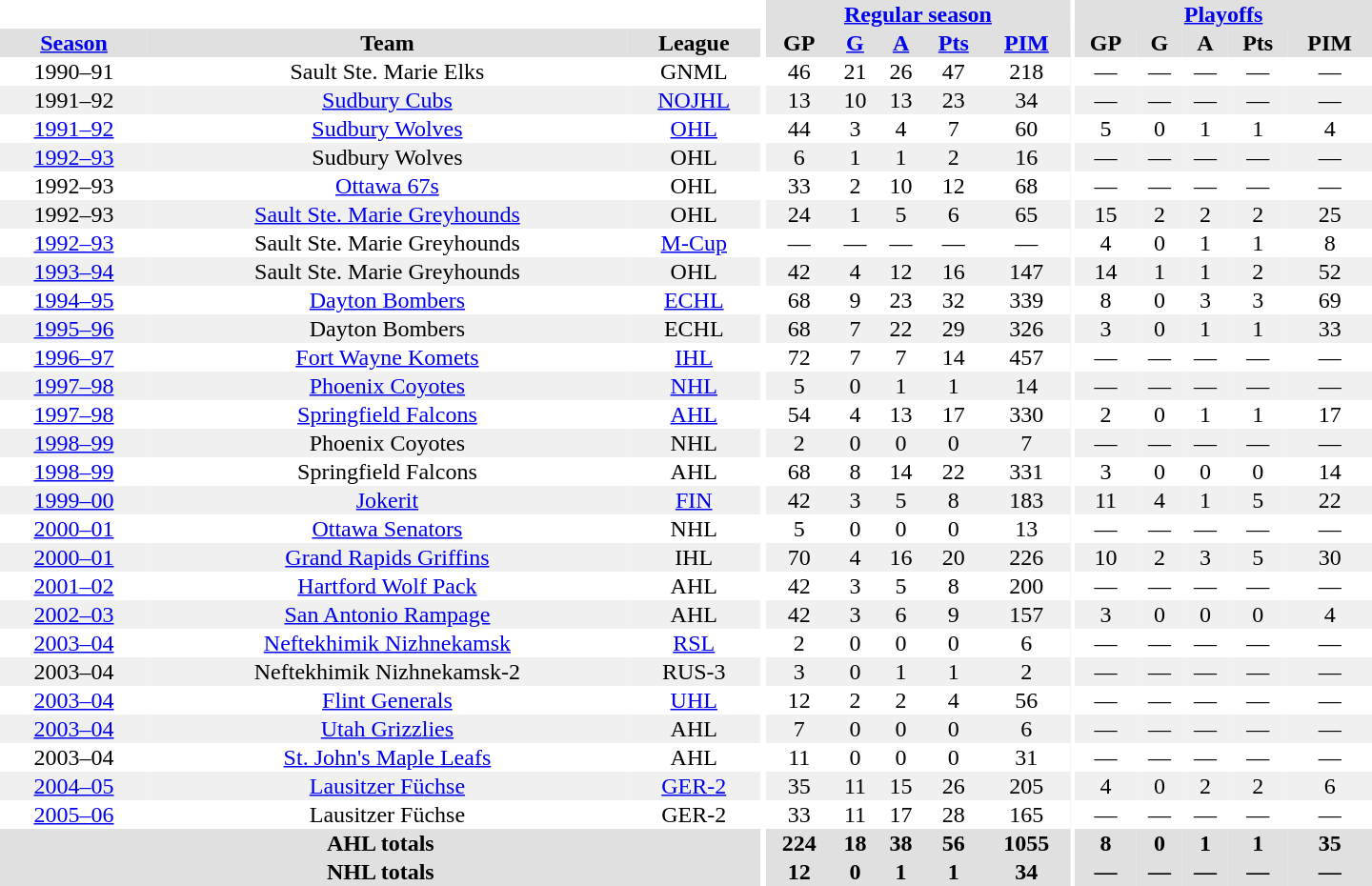<table border="0" cellpadding="1" cellspacing="0" style="text-align:center; width:60em">
<tr bgcolor="#e0e0e0">
<th colspan="3" bgcolor="#ffffff"></th>
<th rowspan="100" bgcolor="#ffffff"></th>
<th colspan="5"><a href='#'>Regular season</a></th>
<th rowspan="100" bgcolor="#ffffff"></th>
<th colspan="5"><a href='#'>Playoffs</a></th>
</tr>
<tr bgcolor="#e0e0e0">
<th><a href='#'>Season</a></th>
<th>Team</th>
<th>League</th>
<th>GP</th>
<th><a href='#'>G</a></th>
<th><a href='#'>A</a></th>
<th><a href='#'>Pts</a></th>
<th><a href='#'>PIM</a></th>
<th>GP</th>
<th>G</th>
<th>A</th>
<th>Pts</th>
<th>PIM</th>
</tr>
<tr>
<td>1990–91</td>
<td>Sault Ste. Marie Elks</td>
<td>GNML</td>
<td>46</td>
<td>21</td>
<td>26</td>
<td>47</td>
<td>218</td>
<td>—</td>
<td>—</td>
<td>—</td>
<td>—</td>
<td>—</td>
</tr>
<tr bgcolor="#f0f0f0">
<td>1991–92</td>
<td><a href='#'>Sudbury Cubs</a></td>
<td><a href='#'>NOJHL</a></td>
<td>13</td>
<td>10</td>
<td>13</td>
<td>23</td>
<td>34</td>
<td>—</td>
<td>—</td>
<td>—</td>
<td>—</td>
<td>—</td>
</tr>
<tr>
<td><a href='#'>1991–92</a></td>
<td><a href='#'>Sudbury Wolves</a></td>
<td><a href='#'>OHL</a></td>
<td>44</td>
<td>3</td>
<td>4</td>
<td>7</td>
<td>60</td>
<td>5</td>
<td>0</td>
<td>1</td>
<td>1</td>
<td>4</td>
</tr>
<tr bgcolor="#f0f0f0">
<td><a href='#'>1992–93</a></td>
<td>Sudbury Wolves</td>
<td>OHL</td>
<td>6</td>
<td>1</td>
<td>1</td>
<td>2</td>
<td>16</td>
<td>—</td>
<td>—</td>
<td>—</td>
<td>—</td>
<td>—</td>
</tr>
<tr>
<td>1992–93</td>
<td><a href='#'>Ottawa 67s</a></td>
<td>OHL</td>
<td>33</td>
<td>2</td>
<td>10</td>
<td>12</td>
<td>68</td>
<td>—</td>
<td>—</td>
<td>—</td>
<td>—</td>
<td>—</td>
</tr>
<tr bgcolor="#f0f0f0">
<td>1992–93</td>
<td><a href='#'>Sault Ste. Marie Greyhounds</a></td>
<td>OHL</td>
<td>24</td>
<td>1</td>
<td>5</td>
<td>6</td>
<td>65</td>
<td>15</td>
<td>2</td>
<td>2</td>
<td>2</td>
<td>25</td>
</tr>
<tr>
<td><a href='#'>1992–93</a></td>
<td>Sault Ste. Marie Greyhounds</td>
<td><a href='#'>M-Cup</a></td>
<td>—</td>
<td>—</td>
<td>—</td>
<td>—</td>
<td>—</td>
<td>4</td>
<td>0</td>
<td>1</td>
<td>1</td>
<td>8</td>
</tr>
<tr bgcolor="#f0f0f0">
<td><a href='#'>1993–94</a></td>
<td>Sault Ste. Marie Greyhounds</td>
<td>OHL</td>
<td>42</td>
<td>4</td>
<td>12</td>
<td>16</td>
<td>147</td>
<td>14</td>
<td>1</td>
<td>1</td>
<td>2</td>
<td>52</td>
</tr>
<tr>
<td><a href='#'>1994–95</a></td>
<td><a href='#'>Dayton Bombers</a></td>
<td><a href='#'>ECHL</a></td>
<td>68</td>
<td>9</td>
<td>23</td>
<td>32</td>
<td>339</td>
<td>8</td>
<td>0</td>
<td>3</td>
<td>3</td>
<td>69</td>
</tr>
<tr bgcolor="#f0f0f0">
<td><a href='#'>1995–96</a></td>
<td>Dayton Bombers</td>
<td>ECHL</td>
<td>68</td>
<td>7</td>
<td>22</td>
<td>29</td>
<td>326</td>
<td>3</td>
<td>0</td>
<td>1</td>
<td>1</td>
<td>33</td>
</tr>
<tr>
<td><a href='#'>1996–97</a></td>
<td><a href='#'>Fort Wayne Komets</a></td>
<td><a href='#'>IHL</a></td>
<td>72</td>
<td>7</td>
<td>7</td>
<td>14</td>
<td>457</td>
<td>—</td>
<td>—</td>
<td>—</td>
<td>—</td>
<td>—</td>
</tr>
<tr bgcolor="#f0f0f0">
<td><a href='#'>1997–98</a></td>
<td><a href='#'>Phoenix Coyotes</a></td>
<td><a href='#'>NHL</a></td>
<td>5</td>
<td>0</td>
<td>1</td>
<td>1</td>
<td>14</td>
<td>—</td>
<td>—</td>
<td>—</td>
<td>—</td>
<td>—</td>
</tr>
<tr>
<td><a href='#'>1997–98</a></td>
<td><a href='#'>Springfield Falcons</a></td>
<td><a href='#'>AHL</a></td>
<td>54</td>
<td>4</td>
<td>13</td>
<td>17</td>
<td>330</td>
<td>2</td>
<td>0</td>
<td>1</td>
<td>1</td>
<td>17</td>
</tr>
<tr bgcolor="#f0f0f0">
<td><a href='#'>1998–99</a></td>
<td>Phoenix Coyotes</td>
<td>NHL</td>
<td>2</td>
<td>0</td>
<td>0</td>
<td>0</td>
<td>7</td>
<td>—</td>
<td>—</td>
<td>—</td>
<td>—</td>
<td>—</td>
</tr>
<tr>
<td><a href='#'>1998–99</a></td>
<td>Springfield Falcons</td>
<td>AHL</td>
<td>68</td>
<td>8</td>
<td>14</td>
<td>22</td>
<td>331</td>
<td>3</td>
<td>0</td>
<td>0</td>
<td>0</td>
<td>14</td>
</tr>
<tr bgcolor="#f0f0f0">
<td><a href='#'>1999–00</a></td>
<td><a href='#'>Jokerit</a></td>
<td><a href='#'>FIN</a></td>
<td>42</td>
<td>3</td>
<td>5</td>
<td>8</td>
<td>183</td>
<td>11</td>
<td>4</td>
<td>1</td>
<td>5</td>
<td>22</td>
</tr>
<tr>
<td><a href='#'>2000–01</a></td>
<td><a href='#'>Ottawa Senators</a></td>
<td>NHL</td>
<td>5</td>
<td>0</td>
<td>0</td>
<td>0</td>
<td>13</td>
<td>—</td>
<td>—</td>
<td>—</td>
<td>—</td>
<td>—</td>
</tr>
<tr bgcolor="#f0f0f0">
<td><a href='#'>2000–01</a></td>
<td><a href='#'>Grand Rapids Griffins</a></td>
<td>IHL</td>
<td>70</td>
<td>4</td>
<td>16</td>
<td>20</td>
<td>226</td>
<td>10</td>
<td>2</td>
<td>3</td>
<td>5</td>
<td>30</td>
</tr>
<tr>
<td><a href='#'>2001–02</a></td>
<td><a href='#'>Hartford Wolf Pack</a></td>
<td>AHL</td>
<td>42</td>
<td>3</td>
<td>5</td>
<td>8</td>
<td>200</td>
<td>—</td>
<td>—</td>
<td>—</td>
<td>—</td>
<td>—</td>
</tr>
<tr bgcolor="#f0f0f0">
<td><a href='#'>2002–03</a></td>
<td><a href='#'>San Antonio Rampage</a></td>
<td>AHL</td>
<td>42</td>
<td>3</td>
<td>6</td>
<td>9</td>
<td>157</td>
<td>3</td>
<td>0</td>
<td>0</td>
<td>0</td>
<td>4</td>
</tr>
<tr>
<td><a href='#'>2003–04</a></td>
<td><a href='#'>Neftekhimik Nizhnekamsk</a></td>
<td><a href='#'>RSL</a></td>
<td>2</td>
<td>0</td>
<td>0</td>
<td>0</td>
<td>6</td>
<td>—</td>
<td>—</td>
<td>—</td>
<td>—</td>
<td>—</td>
</tr>
<tr bgcolor="#f0f0f0">
<td>2003–04</td>
<td>Neftekhimik Nizhnekamsk-2</td>
<td>RUS-3</td>
<td>3</td>
<td>0</td>
<td>1</td>
<td>1</td>
<td>2</td>
<td>—</td>
<td>—</td>
<td>—</td>
<td>—</td>
<td>—</td>
</tr>
<tr>
<td><a href='#'>2003–04</a></td>
<td><a href='#'>Flint Generals</a></td>
<td><a href='#'>UHL</a></td>
<td>12</td>
<td>2</td>
<td>2</td>
<td>4</td>
<td>56</td>
<td>—</td>
<td>—</td>
<td>—</td>
<td>—</td>
<td>—</td>
</tr>
<tr bgcolor="#f0f0f0">
<td><a href='#'>2003–04</a></td>
<td><a href='#'>Utah Grizzlies</a></td>
<td>AHL</td>
<td>7</td>
<td>0</td>
<td>0</td>
<td>0</td>
<td>6</td>
<td>—</td>
<td>—</td>
<td>—</td>
<td>—</td>
<td>—</td>
</tr>
<tr>
<td>2003–04</td>
<td><a href='#'>St. John's Maple Leafs</a></td>
<td>AHL</td>
<td>11</td>
<td>0</td>
<td>0</td>
<td>0</td>
<td>31</td>
<td>—</td>
<td>—</td>
<td>—</td>
<td>—</td>
<td>—</td>
</tr>
<tr bgcolor="#f0f0f0">
<td><a href='#'>2004–05</a></td>
<td><a href='#'>Lausitzer Füchse</a></td>
<td><a href='#'>GER-2</a></td>
<td>35</td>
<td>11</td>
<td>15</td>
<td>26</td>
<td>205</td>
<td>4</td>
<td>0</td>
<td>2</td>
<td>2</td>
<td>6</td>
</tr>
<tr>
<td><a href='#'>2005–06</a></td>
<td>Lausitzer Füchse</td>
<td>GER-2</td>
<td>33</td>
<td>11</td>
<td>17</td>
<td>28</td>
<td>165</td>
<td>—</td>
<td>—</td>
<td>—</td>
<td>—</td>
<td>—</td>
</tr>
<tr bgcolor="#e0e0e0">
<th colspan="3">AHL totals</th>
<th>224</th>
<th>18</th>
<th>38</th>
<th>56</th>
<th>1055</th>
<th>8</th>
<th>0</th>
<th>1</th>
<th>1</th>
<th>35</th>
</tr>
<tr bgcolor="#e0e0e0">
<th colspan="3">NHL totals</th>
<th>12</th>
<th>0</th>
<th>1</th>
<th>1</th>
<th>34</th>
<th>—</th>
<th>—</th>
<th>—</th>
<th>—</th>
<th>—</th>
</tr>
</table>
